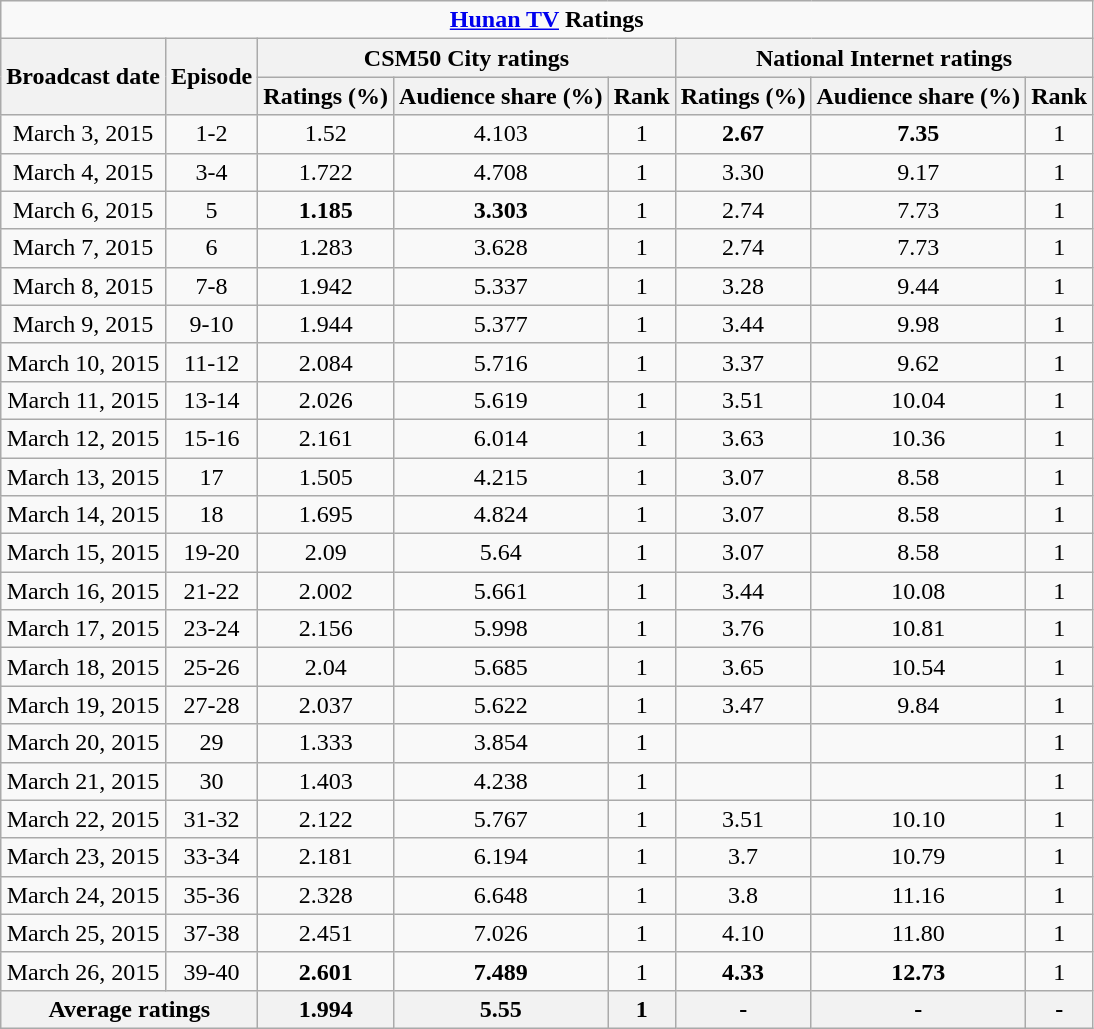<table class="wikitable sortable mw-collapsible jquery-tablesorter" style="text-align:center">
<tr>
<td colspan="8"><strong><a href='#'>Hunan TV</a> Ratings</strong></td>
</tr>
<tr>
<th rowspan="2">Broadcast date</th>
<th rowspan="2">Episode</th>
<th colspan="3"><strong>CSM50 City ratings</strong></th>
<th colspan="3"><strong>National Internet ratings</strong></th>
</tr>
<tr>
<th>Ratings (%)</th>
<th>Audience share (%)</th>
<th>Rank</th>
<th>Ratings (%)</th>
<th>Audience share (%)</th>
<th>Rank</th>
</tr>
<tr>
<td>March 3, 2015</td>
<td>1-2</td>
<td>1.52</td>
<td>4.103</td>
<td>1</td>
<td><strong><span>2.67</span></strong></td>
<td><strong><span>7.35</span></strong></td>
<td>1</td>
</tr>
<tr>
<td>March 4, 2015</td>
<td>3-4</td>
<td>1.722</td>
<td>4.708</td>
<td>1</td>
<td>3.30</td>
<td>9.17</td>
<td>1</td>
</tr>
<tr>
<td>March 6, 2015</td>
<td>5</td>
<td><strong><span>1.185</span></strong></td>
<td><strong><span>3.303</span></strong></td>
<td>1</td>
<td>2.74</td>
<td>7.73</td>
<td>1</td>
</tr>
<tr>
<td>March 7, 2015</td>
<td>6</td>
<td>1.283</td>
<td>3.628</td>
<td>1</td>
<td>2.74</td>
<td>7.73</td>
<td>1</td>
</tr>
<tr>
<td>March 8, 2015</td>
<td>7-8</td>
<td>1.942</td>
<td>5.337</td>
<td>1</td>
<td>3.28</td>
<td>9.44</td>
<td>1</td>
</tr>
<tr>
<td>March 9, 2015</td>
<td>9-10</td>
<td>1.944</td>
<td>5.377</td>
<td>1</td>
<td>3.44</td>
<td>9.98</td>
<td>1</td>
</tr>
<tr>
<td>March 10, 2015</td>
<td>11-12</td>
<td>2.084</td>
<td>5.716</td>
<td>1</td>
<td>3.37</td>
<td>9.62</td>
<td>1</td>
</tr>
<tr>
<td>March 11, 2015</td>
<td>13-14</td>
<td>2.026</td>
<td>5.619</td>
<td>1</td>
<td>3.51</td>
<td>10.04</td>
<td>1</td>
</tr>
<tr>
<td>March 12, 2015</td>
<td>15-16</td>
<td>2.161</td>
<td>6.014</td>
<td>1</td>
<td>3.63</td>
<td>10.36</td>
<td>1</td>
</tr>
<tr>
<td>March 13, 2015</td>
<td>17</td>
<td>1.505</td>
<td>4.215</td>
<td>1</td>
<td>3.07</td>
<td>8.58</td>
<td>1</td>
</tr>
<tr>
<td>March 14, 2015</td>
<td>18</td>
<td>1.695</td>
<td>4.824</td>
<td>1</td>
<td>3.07</td>
<td>8.58</td>
<td>1</td>
</tr>
<tr>
<td>March 15, 2015</td>
<td>19-20</td>
<td>2.09</td>
<td>5.64</td>
<td>1</td>
<td>3.07</td>
<td>8.58</td>
<td>1</td>
</tr>
<tr>
<td>March 16, 2015</td>
<td>21-22</td>
<td>2.002</td>
<td>5.661</td>
<td>1</td>
<td>3.44</td>
<td>10.08</td>
<td>1</td>
</tr>
<tr>
<td>March 17, 2015</td>
<td>23-24</td>
<td>2.156</td>
<td>5.998</td>
<td>1</td>
<td>3.76</td>
<td>10.81</td>
<td>1</td>
</tr>
<tr>
<td>March 18, 2015</td>
<td>25-26</td>
<td>2.04</td>
<td>5.685</td>
<td>1</td>
<td>3.65</td>
<td>10.54</td>
<td>1</td>
</tr>
<tr>
<td>March 19, 2015</td>
<td>27-28</td>
<td>2.037</td>
<td>5.622</td>
<td>1</td>
<td>3.47</td>
<td>9.84</td>
<td>1</td>
</tr>
<tr>
<td>March 20, 2015</td>
<td>29</td>
<td>1.333</td>
<td>3.854</td>
<td>1</td>
<td></td>
<td></td>
<td>1</td>
</tr>
<tr>
<td>March 21, 2015</td>
<td>30</td>
<td>1.403</td>
<td>4.238</td>
<td>1</td>
<td></td>
<td></td>
<td>1</td>
</tr>
<tr>
<td>March 22, 2015</td>
<td>31-32</td>
<td>2.122</td>
<td>5.767</td>
<td>1</td>
<td>3.51</td>
<td>10.10</td>
<td>1</td>
</tr>
<tr>
<td>March 23, 2015</td>
<td>33-34</td>
<td>2.181</td>
<td>6.194</td>
<td>1</td>
<td>3.7</td>
<td>10.79</td>
<td>1</td>
</tr>
<tr>
<td>March 24, 2015</td>
<td>35-36</td>
<td>2.328</td>
<td>6.648</td>
<td>1</td>
<td>3.8</td>
<td>11.16</td>
<td>1</td>
</tr>
<tr>
<td>March 25, 2015</td>
<td>37-38</td>
<td>2.451</td>
<td>7.026</td>
<td>1</td>
<td>4.10</td>
<td>11.80</td>
<td>1</td>
</tr>
<tr>
<td>March 26, 2015</td>
<td>39-40</td>
<td><strong><span>2.601</span></strong></td>
<td><strong><span>7.489</span></strong></td>
<td>1</td>
<td><strong><span>4.33</span></strong></td>
<td><strong><span>12.73</span></strong></td>
<td>1</td>
</tr>
<tr>
<th colspan="2"><strong>Average ratings</strong></th>
<th><strong>1.994</strong></th>
<th><strong>5.55</strong></th>
<th><strong>1</strong></th>
<th><strong>-</strong></th>
<th><strong>-</strong></th>
<th><strong>-</strong></th>
</tr>
</table>
